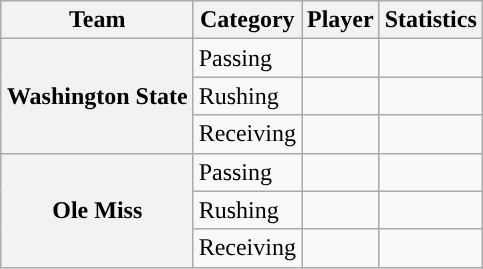<table class="wikitable" style="float:right">
<tr>
<th>Team</th>
<th>Category</th>
<th>Player</th>
<th>Statistics</th>
</tr>
<tr>
<th rowspan=3>Washington State</th>
<td>Passing</td>
<td></td>
<td></td>
</tr>
<tr>
<td>Rushing</td>
<td></td>
<td></td>
</tr>
<tr>
<td>Receiving</td>
<td></td>
<td></td>
</tr>
<tr>
<th rowspan=3>Ole Miss</th>
<td>Passing</td>
<td></td>
<td></td>
</tr>
<tr>
<td>Rushing</td>
<td></td>
<td></td>
</tr>
<tr>
<td>Receiving</td>
<td></td>
<td></td>
</tr>
</table>
